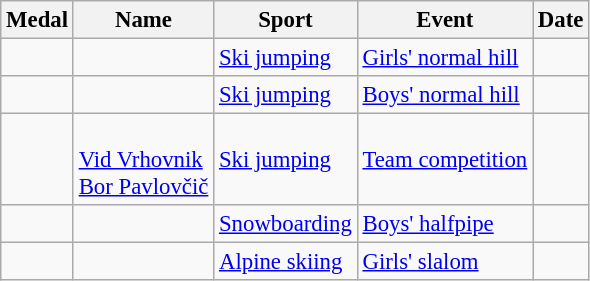<table class="wikitable sortable" style="font-size: 95%">
<tr>
<th>Medal</th>
<th>Name</th>
<th>Sport</th>
<th>Event</th>
<th>Date</th>
</tr>
<tr>
<td></td>
<td></td>
<td><a href='#'>Ski jumping</a></td>
<td><a href='#'>Girls' normal hill</a></td>
<td></td>
</tr>
<tr>
<td></td>
<td></td>
<td><a href='#'>Ski jumping</a></td>
<td><a href='#'>Boys' normal hill</a></td>
<td></td>
</tr>
<tr>
<td></td>
<td><br><a href='#'>Vid Vrhovnik</a><br><a href='#'>Bor Pavlovčič</a></td>
<td><a href='#'>Ski jumping</a></td>
<td><a href='#'>Team competition</a></td>
<td></td>
</tr>
<tr>
<td></td>
<td></td>
<td><a href='#'>Snowboarding</a></td>
<td><a href='#'>Boys' halfpipe</a></td>
<td></td>
</tr>
<tr>
<td></td>
<td></td>
<td><a href='#'>Alpine skiing</a></td>
<td><a href='#'>Girls' slalom</a></td>
<td></td>
</tr>
</table>
